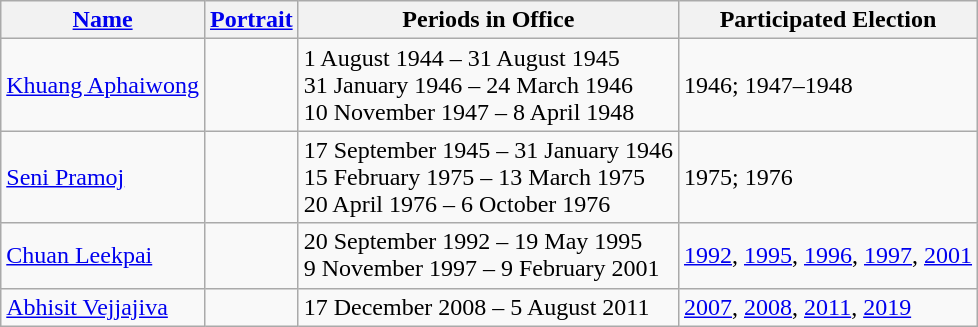<table class="sortable wikitable">
<tr>
<th><a href='#'>Name</a></th>
<th><a href='#'>Portrait</a></th>
<th>Periods in Office</th>
<th>Participated Election</th>
</tr>
<tr>
<td><a href='#'>Khuang Aphaiwong</a></td>
<td></td>
<td>1 August 1944 – 31 August 1945<br>31 January 1946 – 24 March 1946<br>10 November 1947 – 8 April 1948</td>
<td>1946; 1947–1948</td>
</tr>
<tr>
<td><a href='#'>Seni Pramoj</a></td>
<td></td>
<td>17 September 1945 – 31 January 1946<br>15 February 1975 – 13 March 1975<br>20 April 1976 – 6 October 1976</td>
<td>1975; 1976</td>
</tr>
<tr>
<td><a href='#'>Chuan Leekpai</a></td>
<td></td>
<td>20 September 1992 – 19 May 1995<br>9 November 1997 – 9 February 2001</td>
<td><a href='#'>1992</a>, <a href='#'>1995</a>, <a href='#'>1996</a>, <a href='#'>1997</a>, <a href='#'>2001</a></td>
</tr>
<tr>
<td><a href='#'>Abhisit Vejjajiva</a></td>
<td></td>
<td>17 December 2008 – 5 August 2011</td>
<td><a href='#'>2007</a>, <a href='#'>2008</a>, <a href='#'>2011</a>, <a href='#'>2019</a></td>
</tr>
</table>
